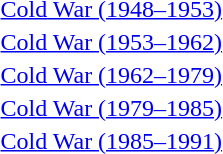<table>
<tr>
<td><a href='#'>Cold War (1948–1953)</a></td>
</tr>
<tr>
<td><a href='#'>Cold War (1953–1962)</a></td>
</tr>
<tr>
<td><a href='#'>Cold War (1962–1979)</a></td>
</tr>
<tr>
<td><a href='#'>Cold War (1979–1985)</a></td>
</tr>
<tr>
<td><a href='#'>Cold War (1985–1991)</a></td>
</tr>
</table>
